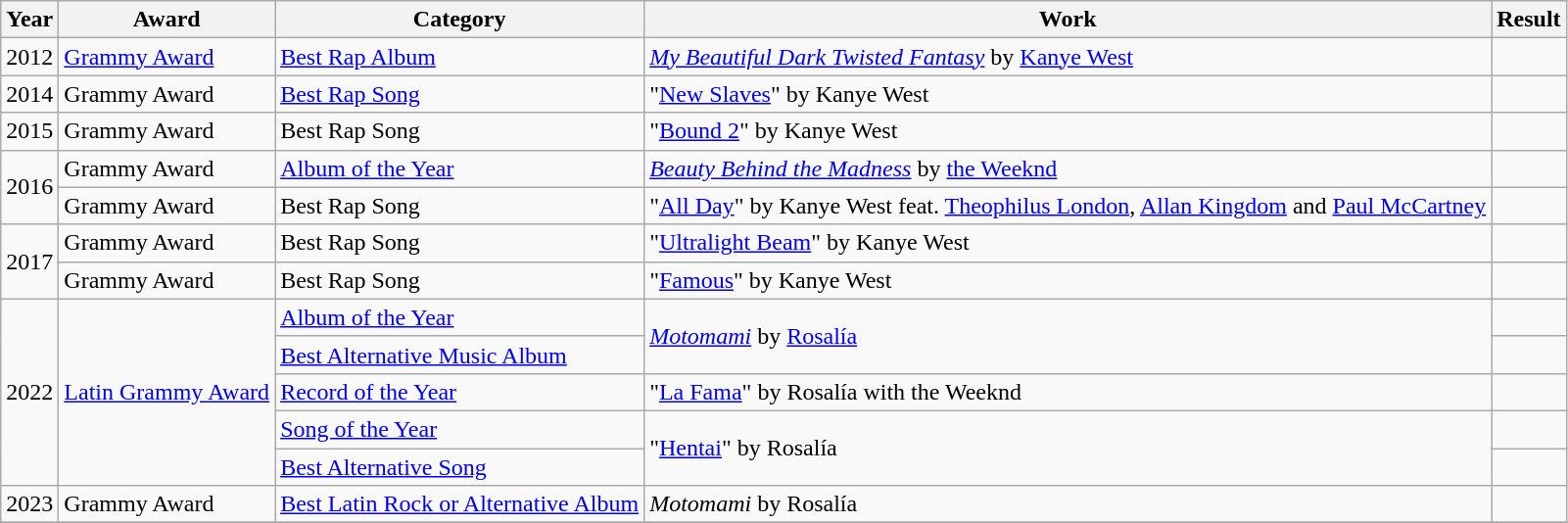<table class="wikitable">
<tr>
<th style="text-align:center;">Year</th>
<th style="text-align:center;">Award</th>
<th style="text-align:center;">Category</th>
<th style="text-align:center;">Work</th>
<th style="text-align:center;">Result</th>
</tr>
<tr>
<td>2012</td>
<td><a href='#'>Grammy Award</a></td>
<td><a href='#'>Best Rap Album</a></td>
<td><em><a href='#'>My Beautiful Dark Twisted Fantasy</a></em> by <a href='#'>Kanye West</a></td>
<td></td>
</tr>
<tr>
<td>2014</td>
<td>Grammy Award</td>
<td><a href='#'>Best Rap Song</a></td>
<td>"<a href='#'>New Slaves</a>" by Kanye West</td>
<td></td>
</tr>
<tr>
<td>2015</td>
<td>Grammy Award</td>
<td>Best Rap Song</td>
<td>"<a href='#'>Bound 2</a>" by Kanye West</td>
<td></td>
</tr>
<tr>
<td rowspan="2">2016</td>
<td>Grammy Award</td>
<td><a href='#'>Album of the Year</a></td>
<td><em><a href='#'>Beauty Behind the Madness</a></em> by <a href='#'>the Weeknd</a></td>
<td></td>
</tr>
<tr>
<td>Grammy Award</td>
<td>Best Rap Song</td>
<td>"<a href='#'>All Day</a>" by Kanye West feat. <a href='#'>Theophilus London</a>, <a href='#'>Allan Kingdom</a> and <a href='#'>Paul McCartney</a></td>
<td></td>
</tr>
<tr>
<td rowspan="2">2017</td>
<td>Grammy Award</td>
<td>Best Rap Song</td>
<td>"<a href='#'>Ultralight Beam</a>" by Kanye West</td>
<td></td>
</tr>
<tr>
<td>Grammy Award</td>
<td>Best Rap Song</td>
<td>"<a href='#'>Famous</a>" by Kanye West</td>
<td></td>
</tr>
<tr>
<td rowspan="5">2022</td>
<td rowspan="5"><a href='#'>Latin Grammy Award</a></td>
<td><a href='#'>Album of the Year</a></td>
<td rowspan="2"><em><a href='#'>Motomami</a></em> by <a href='#'>Rosalía</a></td>
<td></td>
</tr>
<tr>
<td><a href='#'>Best Alternative Music Album</a></td>
<td></td>
</tr>
<tr>
<td><a href='#'>Record of the Year</a></td>
<td>"<a href='#'>La Fama</a>" by Rosalía with the Weeknd</td>
<td></td>
</tr>
<tr>
<td><a href='#'>Song of the Year</a></td>
<td rowspan="2">"<a href='#'>Hentai</a>" by Rosalía</td>
<td></td>
</tr>
<tr>
<td><a href='#'>Best Alternative Song</a></td>
<td></td>
</tr>
<tr>
<td>2023</td>
<td>Grammy Award</td>
<td><a href='#'>Best Latin Rock or Alternative Album</a></td>
<td><em>Motomami</em> by Rosalía</td>
<td></td>
</tr>
<tr>
</tr>
</table>
